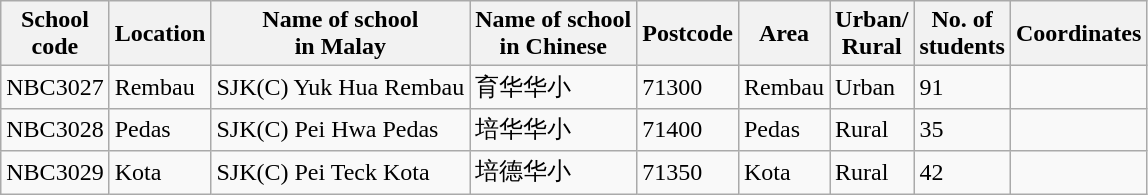<table class="wikitable sortable">
<tr>
<th>School<br>code</th>
<th>Location</th>
<th>Name of school<br>in Malay</th>
<th>Name of school<br>in Chinese</th>
<th>Postcode</th>
<th>Area</th>
<th>Urban/<br>Rural</th>
<th>No. of<br>students</th>
<th>Coordinates</th>
</tr>
<tr>
<td>NBC3027</td>
<td>Rembau</td>
<td>SJK(C) Yuk Hua Rembau</td>
<td>育华华小</td>
<td>71300</td>
<td>Rembau</td>
<td>Urban</td>
<td>91</td>
<td></td>
</tr>
<tr>
<td>NBC3028</td>
<td>Pedas</td>
<td>SJK(C) Pei Hwa Pedas</td>
<td>培华华小</td>
<td>71400</td>
<td>Pedas</td>
<td>Rural</td>
<td>35</td>
<td></td>
</tr>
<tr>
<td>NBC3029</td>
<td>Kota</td>
<td>SJK(C) Pei Teck Kota</td>
<td>培德华小</td>
<td>71350</td>
<td>Kota</td>
<td>Rural</td>
<td>42</td>
<td></td>
</tr>
</table>
